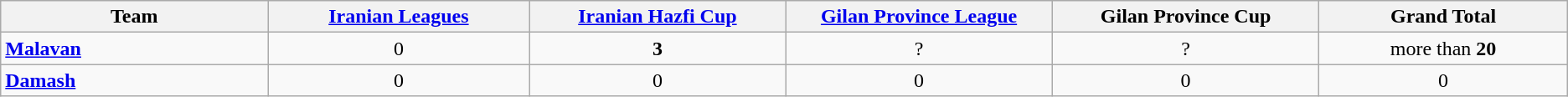<table class="wikitable sortable">
<tr>
<th width=2% class="sortable">Team</th>
<th width=2% class="sortable"><a href='#'>Iranian Leagues</a></th>
<th width=2% class="sortable"><a href='#'>Iranian Hazfi Cup</a></th>
<th width=2% class="sortable"><a href='#'>Gilan Province League</a></th>
<th width=2% class="sortable">Gilan Province Cup</th>
<th width=2% class="sortable">Grand Total</th>
</tr>
<tr>
<td><strong><a href='#'>Malavan</a></strong></td>
<td align=center>0</td>
<td align="center"><strong>3</strong></td>
<td align=center>?</td>
<td align="center">?</td>
<td align="center">more than <strong>20</strong></td>
</tr>
<tr>
<td><strong><a href='#'>Damash</a></strong></td>
<td align=center>0</td>
<td align="center">0</td>
<td align=center>0</td>
<td align="center">0</td>
<td align="center">0</td>
</tr>
</table>
